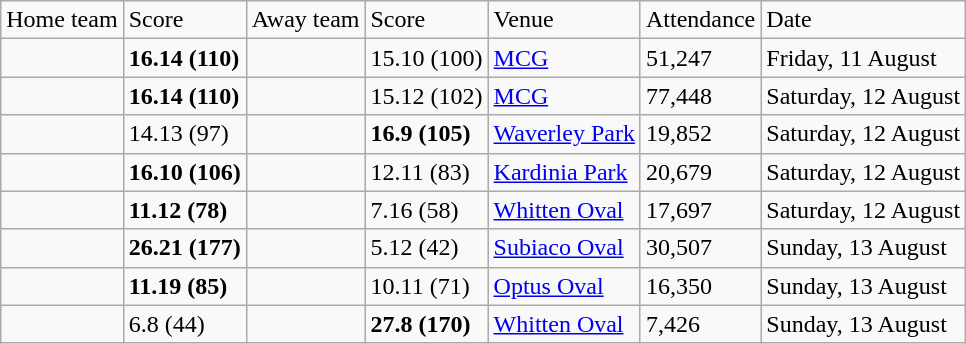<table class="wikitable" style="text-align:left">
<tr>
<td>Home team</td>
<td>Score</td>
<td>Away team</td>
<td>Score</td>
<td>Venue</td>
<td>Attendance</td>
<td>Date</td>
</tr>
<tr>
<td><strong></strong></td>
<td><strong>16.14 (110)</strong></td>
<td></td>
<td>15.10 (100)</td>
<td><a href='#'>MCG</a></td>
<td>51,247</td>
<td>Friday, 11 August</td>
</tr>
<tr>
<td><strong></strong></td>
<td><strong>16.14 (110)</strong></td>
<td></td>
<td>15.12 (102)</td>
<td><a href='#'>MCG</a></td>
<td>77,448</td>
<td>Saturday, 12 August</td>
</tr>
<tr>
<td></td>
<td>14.13 (97)</td>
<td><strong></strong></td>
<td><strong>16.9 (105)</strong></td>
<td><a href='#'>Waverley Park</a></td>
<td>19,852</td>
<td>Saturday, 12 August</td>
</tr>
<tr>
<td><strong></strong></td>
<td><strong>16.10 (106)</strong></td>
<td></td>
<td>12.11 (83)</td>
<td><a href='#'>Kardinia Park</a></td>
<td>20,679</td>
<td>Saturday, 12 August</td>
</tr>
<tr>
<td><strong></strong></td>
<td><strong>11.12 (78)</strong></td>
<td></td>
<td>7.16 (58)</td>
<td><a href='#'>Whitten Oval</a></td>
<td>17,697</td>
<td>Saturday, 12 August</td>
</tr>
<tr>
<td><strong></strong></td>
<td><strong>26.21 (177)</strong></td>
<td></td>
<td>5.12 (42)</td>
<td><a href='#'>Subiaco Oval</a></td>
<td>30,507</td>
<td>Sunday, 13 August</td>
</tr>
<tr>
<td><strong></strong></td>
<td><strong>11.19 (85)</strong></td>
<td></td>
<td>10.11 (71)</td>
<td><a href='#'>Optus Oval</a></td>
<td>16,350</td>
<td>Sunday, 13 August</td>
</tr>
<tr>
<td></td>
<td>6.8 (44)</td>
<td><strong></strong></td>
<td><strong>27.8 (170)</strong></td>
<td><a href='#'>Whitten Oval</a></td>
<td>7,426</td>
<td>Sunday, 13 August</td>
</tr>
</table>
